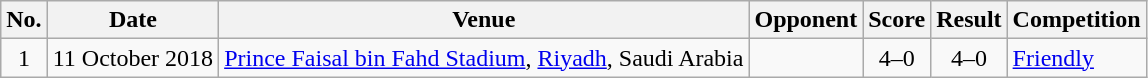<table class="wikitable sortable">
<tr>
<th scope="col">No.</th>
<th scope="col">Date</th>
<th scope="col">Venue</th>
<th scope="col">Opponent</th>
<th scope="col">Score</th>
<th scope="col">Result</th>
<th scope="col">Competition</th>
</tr>
<tr>
<td style="text-align:center">1</td>
<td>11 October 2018</td>
<td><a href='#'>Prince Faisal bin Fahd Stadium</a>, <a href='#'>Riyadh</a>, Saudi Arabia</td>
<td></td>
<td style="text-align:center">4–0</td>
<td style="text-align:center">4–0</td>
<td><a href='#'>Friendly</a></td>
</tr>
</table>
